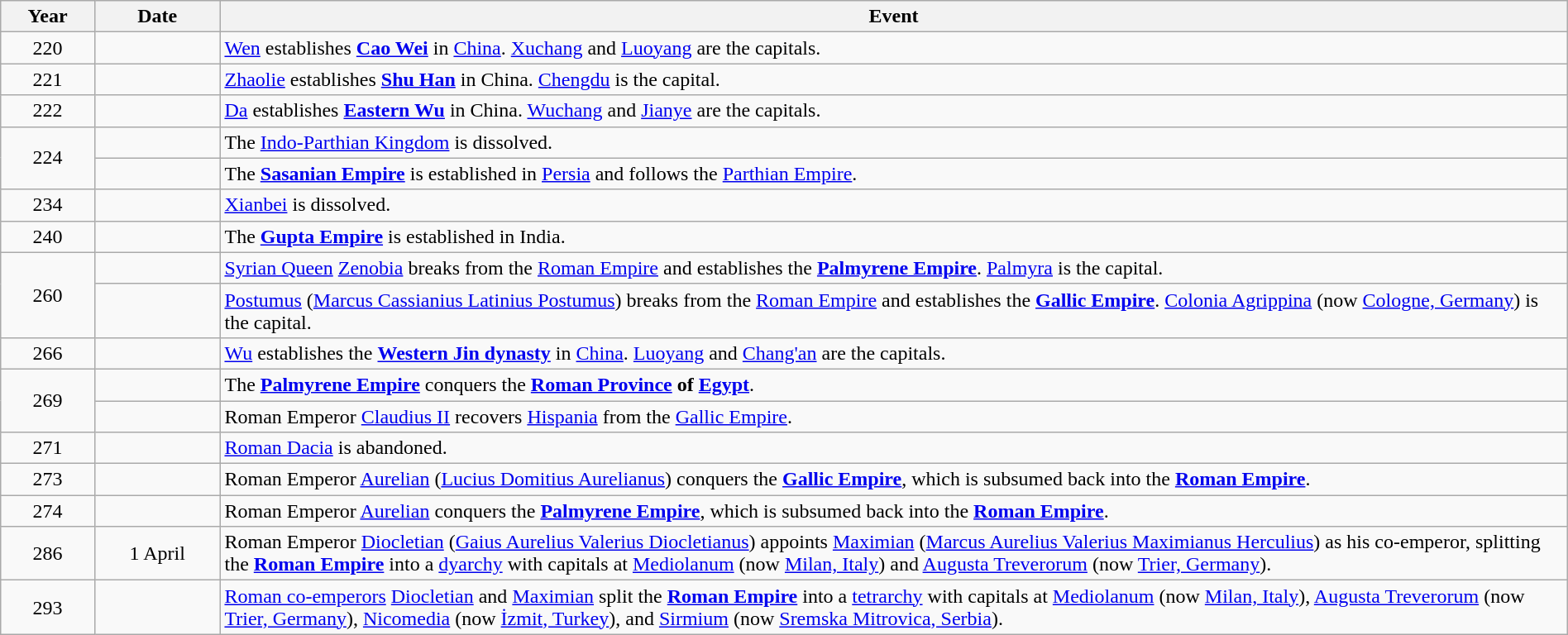<table class=wikitable style="width:100%;">
<tr>
<th style="width:6%">Year</th>
<th style="width:8%">Date</th>
<th style="width:86%">Event</th>
</tr>
<tr>
<td align=center>220</td>
<td align=center></td>
<td><a href='#'>Wen</a> establishes <strong><a href='#'>Cao Wei</a></strong> in <a href='#'>China</a>. <a href='#'>Xuchang</a> and <a href='#'>Luoyang</a> are the capitals.</td>
</tr>
<tr>
<td align=center>221</td>
<td align=center></td>
<td><a href='#'>Zhaolie</a> establishes <strong><a href='#'>Shu Han</a></strong> in China. <a href='#'>Chengdu</a> is the capital.</td>
</tr>
<tr>
<td align=center>222</td>
<td align=center></td>
<td><a href='#'>Da</a> establishes <strong><a href='#'>Eastern Wu</a></strong> in China. <a href='#'>Wuchang</a> and <a href='#'>Jianye</a> are the capitals.</td>
</tr>
<tr>
<td rowspan=2 align=center>224</td>
<td align=center></td>
<td>The <a href='#'>Indo-Parthian Kingdom</a> is dissolved.</td>
</tr>
<tr>
<td></td>
<td>The <strong><a href='#'>Sasanian Empire</a></strong> is established in <a href='#'>Persia</a> and follows the <a href='#'>Parthian Empire</a>.</td>
</tr>
<tr>
<td align=center>234</td>
<td align=center></td>
<td><a href='#'>Xianbei</a> is dissolved.</td>
</tr>
<tr>
<td align=center>240</td>
<td align=center></td>
<td>The <strong><a href='#'>Gupta Empire</a></strong> is established in India.</td>
</tr>
<tr>
<td align=center rowspan=2>260</td>
<td align=center></td>
<td><a href='#'>Syrian Queen</a> <a href='#'>Zenobia</a> breaks from the <a href='#'>Roman Empire</a> and establishes the <strong><a href='#'>Palmyrene Empire</a></strong>. <a href='#'>Palmyra</a> is the capital.</td>
</tr>
<tr>
<td></td>
<td><a href='#'>Postumus</a> (<a href='#'>Marcus Cassianius Latinius Postumus</a>) breaks from the <a href='#'>Roman Empire</a> and establishes the <strong><a href='#'>Gallic Empire</a></strong>. <a href='#'>Colonia Agrippina</a> (now <a href='#'>Cologne, Germany</a>) is the capital.</td>
</tr>
<tr>
<td align=center>266</td>
<td align=center></td>
<td><a href='#'>Wu</a> establishes the <strong><a href='#'>Western Jin dynasty</a></strong> in <a href='#'>China</a>. <a href='#'>Luoyang</a> and <a href='#'>Chang'an</a> are the capitals.</td>
</tr>
<tr>
<td align=center rowspan=2>269</td>
<td align=center></td>
<td>The <strong><a href='#'>Palmyrene Empire</a></strong> conquers the <strong><a href='#'>Roman Province</a> of <a href='#'>Egypt</a></strong>.</td>
</tr>
<tr>
<td></td>
<td>Roman Emperor <a href='#'>Claudius II</a> recovers <a href='#'>Hispania</a> from the <a href='#'>Gallic Empire</a>.</td>
</tr>
<tr>
<td align=center>271</td>
<td align=center></td>
<td><a href='#'>Roman Dacia</a> is abandoned.</td>
</tr>
<tr>
<td align=center>273</td>
<td align=center></td>
<td>Roman Emperor <a href='#'>Aurelian</a> (<a href='#'>Lucius Domitius Aurelianus</a>) conquers the <strong><a href='#'>Gallic Empire</a></strong>, which is subsumed back into the <strong><a href='#'>Roman Empire</a></strong>.</td>
</tr>
<tr>
<td align=center>274</td>
<td align=center></td>
<td>Roman Emperor <a href='#'>Aurelian</a> conquers the <strong><a href='#'>Palmyrene Empire</a></strong>, which is subsumed back into the <strong><a href='#'>Roman Empire</a></strong>.</td>
</tr>
<tr>
<td align=center>286</td>
<td align=center>1 April</td>
<td>Roman Emperor <a href='#'>Diocletian</a> (<a href='#'>Gaius Aurelius Valerius Diocletianus</a>) appoints <a href='#'>Maximian</a> (<a href='#'>Marcus Aurelius Valerius Maximianus Herculius</a>) as his co-emperor, splitting the <strong><a href='#'>Roman Empire</a></strong> into a <a href='#'>dyarchy</a> with capitals at <a href='#'>Mediolanum</a> (now <a href='#'>Milan, Italy</a>) and <a href='#'>Augusta Treverorum</a> (now <a href='#'>Trier, Germany</a>).</td>
</tr>
<tr>
<td align=center>293</td>
<td align=center></td>
<td><a href='#'>Roman co-emperors</a> <a href='#'>Diocletian</a> and <a href='#'>Maximian</a> split the <strong><a href='#'>Roman Empire</a></strong> into a <a href='#'>tetrarchy</a> with capitals at <a href='#'>Mediolanum</a> (now <a href='#'>Milan, Italy</a>), <a href='#'>Augusta Treverorum</a> (now <a href='#'>Trier, Germany</a>), <a href='#'>Nicomedia</a> (now <a href='#'>İzmit, Turkey</a>), and <a href='#'>Sirmium</a> (now <a href='#'>Sremska Mitrovica, Serbia</a>).</td>
</tr>
</table>
